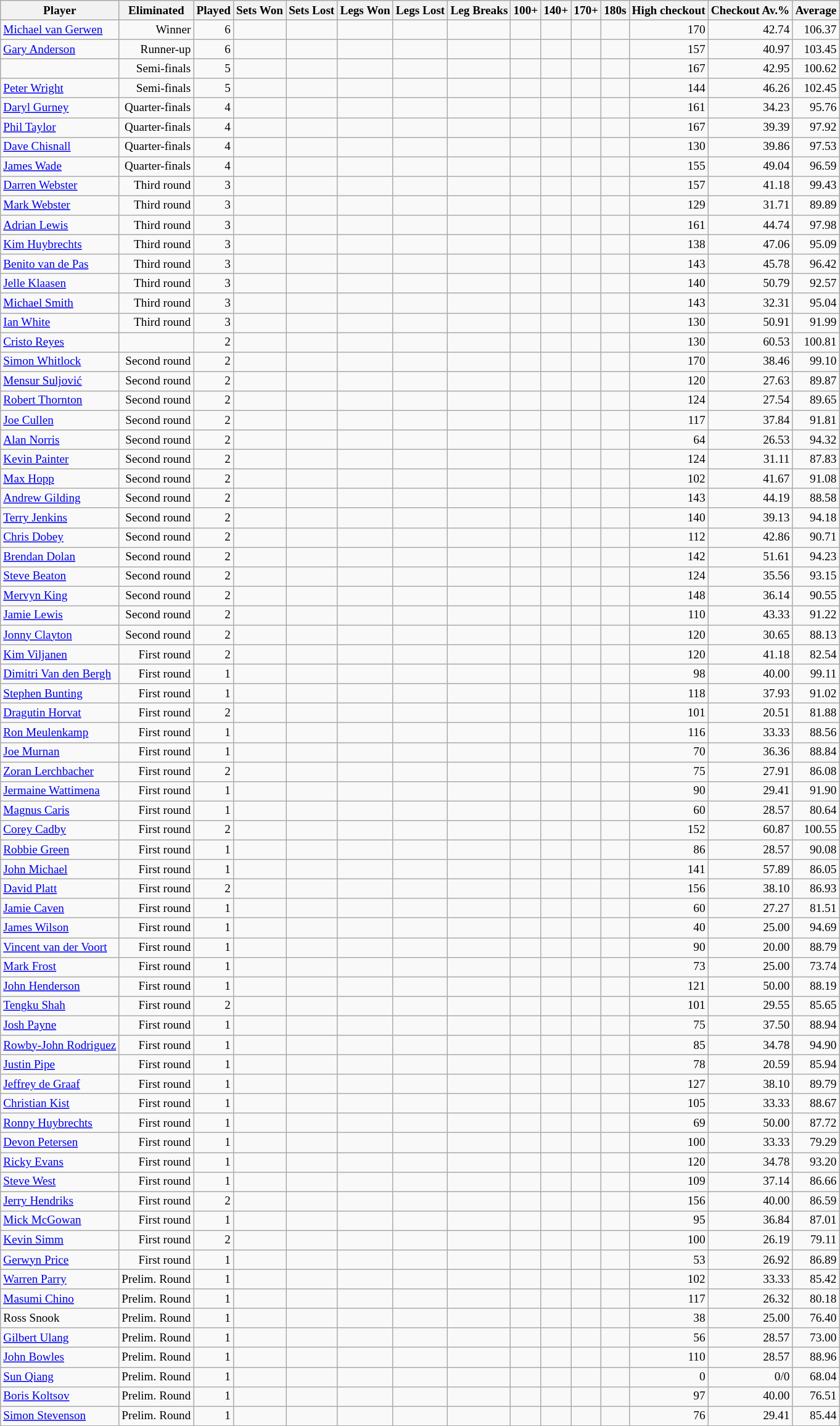<table class="wikitable sortable" style="font-size: 80%; text-align: right">
<tr>
<th>Player</th>
<th>Eliminated</th>
<th>Played</th>
<th>Sets Won</th>
<th>Sets Lost</th>
<th>Legs Won</th>
<th>Legs Lost</th>
<th>Leg Breaks</th>
<th>100+</th>
<th>140+</th>
<th>170+</th>
<th>180s</th>
<th>High checkout</th>
<th>Checkout Av.%</th>
<th>Average</th>
</tr>
<tr>
<td align="left"> <a href='#'>Michael van Gerwen</a></td>
<td>Winner</td>
<td>6</td>
<td></td>
<td></td>
<td></td>
<td></td>
<td></td>
<td></td>
<td></td>
<td></td>
<td></td>
<td>170</td>
<td>42.74</td>
<td>106.37</td>
</tr>
<tr>
<td align="left"> <a href='#'>Gary Anderson</a></td>
<td>Runner-up</td>
<td>6</td>
<td></td>
<td></td>
<td></td>
<td></td>
<td></td>
<td></td>
<td></td>
<td></td>
<td></td>
<td>157</td>
<td>40.97</td>
<td>103.45</td>
</tr>
<tr>
<td align="left"></td>
<td>Semi-finals</td>
<td>5</td>
<td></td>
<td></td>
<td></td>
<td></td>
<td></td>
<td></td>
<td></td>
<td></td>
<td></td>
<td>167</td>
<td>42.95</td>
<td>100.62</td>
</tr>
<tr>
<td align="left"> <a href='#'>Peter Wright</a></td>
<td>Semi-finals</td>
<td>5</td>
<td></td>
<td></td>
<td></td>
<td></td>
<td></td>
<td></td>
<td></td>
<td></td>
<td></td>
<td>144</td>
<td>46.26</td>
<td>102.45</td>
</tr>
<tr>
<td align="left"> <a href='#'>Daryl Gurney</a></td>
<td>Quarter-finals</td>
<td>4</td>
<td></td>
<td></td>
<td></td>
<td></td>
<td></td>
<td></td>
<td></td>
<td></td>
<td></td>
<td>161</td>
<td>34.23</td>
<td>95.76</td>
</tr>
<tr>
<td align="left"> <a href='#'>Phil Taylor</a></td>
<td>Quarter-finals</td>
<td>4</td>
<td></td>
<td></td>
<td></td>
<td></td>
<td></td>
<td></td>
<td></td>
<td></td>
<td></td>
<td>167</td>
<td>39.39</td>
<td>97.92</td>
</tr>
<tr>
<td align="left"> <a href='#'>Dave Chisnall</a></td>
<td>Quarter-finals</td>
<td>4</td>
<td></td>
<td></td>
<td></td>
<td></td>
<td></td>
<td></td>
<td></td>
<td></td>
<td></td>
<td>130</td>
<td>39.86</td>
<td>97.53</td>
</tr>
<tr>
<td align="left"> <a href='#'>James Wade</a></td>
<td>Quarter-finals</td>
<td>4</td>
<td></td>
<td></td>
<td></td>
<td></td>
<td></td>
<td></td>
<td></td>
<td></td>
<td></td>
<td>155</td>
<td>49.04</td>
<td>96.59</td>
</tr>
<tr>
<td align="left"> <a href='#'>Darren Webster</a></td>
<td>Third round</td>
<td>3</td>
<td></td>
<td></td>
<td></td>
<td></td>
<td></td>
<td></td>
<td></td>
<td></td>
<td></td>
<td>157</td>
<td>41.18</td>
<td>99.43</td>
</tr>
<tr>
<td align="left"> <a href='#'>Mark Webster</a></td>
<td>Third round</td>
<td>3</td>
<td></td>
<td></td>
<td></td>
<td></td>
<td></td>
<td></td>
<td></td>
<td></td>
<td></td>
<td>129</td>
<td>31.71</td>
<td>89.89</td>
</tr>
<tr>
<td align="left"> <a href='#'>Adrian Lewis</a></td>
<td>Third round</td>
<td>3</td>
<td></td>
<td></td>
<td></td>
<td></td>
<td></td>
<td></td>
<td></td>
<td></td>
<td></td>
<td>161</td>
<td>44.74</td>
<td>97.98</td>
</tr>
<tr>
<td align="left"> <a href='#'>Kim Huybrechts</a></td>
<td>Third round</td>
<td>3</td>
<td></td>
<td></td>
<td></td>
<td></td>
<td></td>
<td></td>
<td></td>
<td></td>
<td></td>
<td>138</td>
<td>47.06</td>
<td>95.09</td>
</tr>
<tr>
<td align="left"> <a href='#'>Benito van de Pas</a></td>
<td>Third round</td>
<td>3</td>
<td></td>
<td></td>
<td></td>
<td></td>
<td></td>
<td></td>
<td></td>
<td></td>
<td></td>
<td>143</td>
<td>45.78</td>
<td>96.42</td>
</tr>
<tr>
<td align="left"> <a href='#'>Jelle Klaasen</a></td>
<td>Third round</td>
<td>3</td>
<td></td>
<td></td>
<td></td>
<td></td>
<td></td>
<td></td>
<td></td>
<td></td>
<td></td>
<td>140</td>
<td>50.79</td>
<td>92.57</td>
</tr>
<tr>
<td align="left"> <a href='#'>Michael Smith</a></td>
<td>Third round</td>
<td>3</td>
<td></td>
<td></td>
<td></td>
<td></td>
<td></td>
<td></td>
<td></td>
<td></td>
<td></td>
<td>143</td>
<td>32.31</td>
<td>95.04</td>
</tr>
<tr>
<td align="left"> <a href='#'>Ian White</a></td>
<td>Third round</td>
<td>3</td>
<td></td>
<td></td>
<td></td>
<td></td>
<td></td>
<td></td>
<td></td>
<td></td>
<td></td>
<td>130</td>
<td>50.91</td>
<td>91.99</td>
</tr>
<tr>
<td align="left"> <a href='#'>Cristo Reyes</a></td>
<td></td>
<td>2</td>
<td></td>
<td></td>
<td></td>
<td></td>
<td></td>
<td></td>
<td></td>
<td></td>
<td></td>
<td>130</td>
<td>60.53</td>
<td>100.81</td>
</tr>
<tr>
<td align="left"> <a href='#'>Simon Whitlock</a></td>
<td>Second round</td>
<td>2</td>
<td></td>
<td></td>
<td></td>
<td></td>
<td></td>
<td></td>
<td></td>
<td></td>
<td></td>
<td>170</td>
<td>38.46</td>
<td>99.10</td>
</tr>
<tr>
<td align="left"> <a href='#'>Mensur Suljović</a></td>
<td>Second round</td>
<td>2</td>
<td></td>
<td></td>
<td></td>
<td></td>
<td></td>
<td></td>
<td></td>
<td></td>
<td></td>
<td>120</td>
<td>27.63</td>
<td>89.87</td>
</tr>
<tr>
<td align="left"> <a href='#'>Robert Thornton</a></td>
<td>Second round</td>
<td>2</td>
<td></td>
<td></td>
<td></td>
<td></td>
<td></td>
<td></td>
<td></td>
<td></td>
<td></td>
<td>124</td>
<td>27.54</td>
<td>89.65</td>
</tr>
<tr>
<td align="left"> <a href='#'>Joe Cullen</a></td>
<td>Second round</td>
<td>2</td>
<td></td>
<td></td>
<td></td>
<td></td>
<td></td>
<td></td>
<td></td>
<td></td>
<td></td>
<td>117</td>
<td>37.84</td>
<td>91.81</td>
</tr>
<tr>
<td align="left"> <a href='#'>Alan Norris</a></td>
<td>Second round</td>
<td>2</td>
<td></td>
<td></td>
<td></td>
<td></td>
<td></td>
<td></td>
<td></td>
<td></td>
<td></td>
<td>64</td>
<td>26.53</td>
<td>94.32</td>
</tr>
<tr>
<td align="left"> <a href='#'>Kevin Painter</a></td>
<td>Second round</td>
<td>2</td>
<td></td>
<td></td>
<td></td>
<td></td>
<td></td>
<td></td>
<td></td>
<td></td>
<td></td>
<td>124</td>
<td>31.11</td>
<td>87.83</td>
</tr>
<tr>
<td align="left"> <a href='#'>Max Hopp</a></td>
<td>Second round</td>
<td>2</td>
<td></td>
<td></td>
<td></td>
<td></td>
<td></td>
<td></td>
<td></td>
<td></td>
<td></td>
<td>102</td>
<td>41.67</td>
<td>91.08</td>
</tr>
<tr>
<td align="left"> <a href='#'>Andrew Gilding</a></td>
<td>Second round</td>
<td>2</td>
<td></td>
<td></td>
<td></td>
<td></td>
<td></td>
<td></td>
<td></td>
<td></td>
<td></td>
<td>143</td>
<td>44.19</td>
<td>88.58</td>
</tr>
<tr>
<td align="left"> <a href='#'>Terry Jenkins</a></td>
<td>Second round</td>
<td>2</td>
<td></td>
<td></td>
<td></td>
<td></td>
<td></td>
<td></td>
<td></td>
<td></td>
<td></td>
<td>140</td>
<td>39.13</td>
<td>94.18</td>
</tr>
<tr>
<td align="left"> <a href='#'>Chris Dobey</a></td>
<td>Second round</td>
<td>2</td>
<td></td>
<td></td>
<td></td>
<td></td>
<td></td>
<td></td>
<td></td>
<td></td>
<td></td>
<td>112</td>
<td>42.86</td>
<td>90.71</td>
</tr>
<tr>
<td align="left"> <a href='#'>Brendan Dolan</a></td>
<td>Second round</td>
<td>2</td>
<td></td>
<td></td>
<td></td>
<td></td>
<td></td>
<td></td>
<td></td>
<td></td>
<td></td>
<td>142</td>
<td>51.61</td>
<td>94.23</td>
</tr>
<tr>
<td align="left"> <a href='#'>Steve Beaton</a></td>
<td>Second round</td>
<td>2</td>
<td></td>
<td></td>
<td></td>
<td></td>
<td></td>
<td></td>
<td></td>
<td></td>
<td></td>
<td>124</td>
<td>35.56</td>
<td>93.15</td>
</tr>
<tr>
<td align="left"> <a href='#'>Mervyn King</a></td>
<td>Second round</td>
<td>2</td>
<td></td>
<td></td>
<td></td>
<td></td>
<td></td>
<td></td>
<td></td>
<td></td>
<td></td>
<td>148</td>
<td>36.14</td>
<td>90.55</td>
</tr>
<tr>
<td align="left"> <a href='#'>Jamie Lewis</a></td>
<td>Second round</td>
<td>2</td>
<td></td>
<td></td>
<td></td>
<td></td>
<td></td>
<td></td>
<td></td>
<td></td>
<td></td>
<td>110</td>
<td>43.33</td>
<td>91.22</td>
</tr>
<tr>
<td align="left"> <a href='#'>Jonny Clayton</a></td>
<td>Second round</td>
<td>2</td>
<td></td>
<td></td>
<td></td>
<td></td>
<td></td>
<td></td>
<td></td>
<td></td>
<td></td>
<td>120</td>
<td>30.65</td>
<td>88.13</td>
</tr>
<tr>
<td align="left"> <a href='#'>Kim Viljanen</a></td>
<td>First round</td>
<td>2</td>
<td></td>
<td></td>
<td></td>
<td></td>
<td></td>
<td></td>
<td></td>
<td></td>
<td></td>
<td>120</td>
<td>41.18</td>
<td>82.54</td>
</tr>
<tr>
<td align="left"> <a href='#'>Dimitri Van den Bergh</a></td>
<td>First round</td>
<td>1</td>
<td></td>
<td></td>
<td></td>
<td></td>
<td></td>
<td></td>
<td></td>
<td></td>
<td></td>
<td>98</td>
<td>40.00</td>
<td>99.11</td>
</tr>
<tr>
<td align="left"> <a href='#'>Stephen Bunting</a></td>
<td>First round</td>
<td>1</td>
<td></td>
<td></td>
<td></td>
<td></td>
<td></td>
<td></td>
<td></td>
<td></td>
<td></td>
<td>118</td>
<td>37.93</td>
<td>91.02</td>
</tr>
<tr>
<td align="left"> <a href='#'>Dragutin Horvat</a></td>
<td>First round</td>
<td>2</td>
<td></td>
<td></td>
<td></td>
<td></td>
<td></td>
<td></td>
<td></td>
<td></td>
<td></td>
<td>101</td>
<td>20.51</td>
<td>81.88</td>
</tr>
<tr>
<td align="left"> <a href='#'>Ron Meulenkamp</a></td>
<td>First round</td>
<td>1</td>
<td></td>
<td></td>
<td></td>
<td></td>
<td></td>
<td></td>
<td></td>
<td></td>
<td></td>
<td>116</td>
<td>33.33</td>
<td>88.56</td>
</tr>
<tr>
<td align="left"> <a href='#'>Joe Murnan</a></td>
<td>First round</td>
<td>1</td>
<td></td>
<td></td>
<td></td>
<td></td>
<td></td>
<td></td>
<td></td>
<td></td>
<td></td>
<td>70</td>
<td>36.36</td>
<td>88.84</td>
</tr>
<tr>
<td align="left"> <a href='#'>Zoran Lerchbacher</a></td>
<td>First round</td>
<td>2</td>
<td></td>
<td></td>
<td></td>
<td></td>
<td></td>
<td></td>
<td></td>
<td></td>
<td></td>
<td>75</td>
<td>27.91</td>
<td>86.08</td>
</tr>
<tr>
<td align="left"> <a href='#'>Jermaine Wattimena</a></td>
<td>First round</td>
<td>1</td>
<td></td>
<td></td>
<td></td>
<td></td>
<td></td>
<td></td>
<td></td>
<td></td>
<td></td>
<td>90</td>
<td>29.41</td>
<td>91.90</td>
</tr>
<tr>
<td align="left"> <a href='#'>Magnus Caris</a></td>
<td>First round</td>
<td>1</td>
<td></td>
<td></td>
<td></td>
<td></td>
<td></td>
<td></td>
<td></td>
<td></td>
<td></td>
<td>60</td>
<td>28.57</td>
<td>80.64</td>
</tr>
<tr>
<td align="left"> <a href='#'>Corey Cadby</a></td>
<td>First round</td>
<td>2</td>
<td></td>
<td></td>
<td></td>
<td></td>
<td></td>
<td></td>
<td></td>
<td></td>
<td></td>
<td>152</td>
<td>60.87</td>
<td>100.55</td>
</tr>
<tr>
<td align="left"> <a href='#'>Robbie Green</a></td>
<td>First round</td>
<td>1</td>
<td></td>
<td></td>
<td></td>
<td></td>
<td></td>
<td></td>
<td></td>
<td></td>
<td></td>
<td>86</td>
<td>28.57</td>
<td>90.08</td>
</tr>
<tr>
<td align="left"> <a href='#'>John Michael</a></td>
<td>First round</td>
<td>1</td>
<td></td>
<td></td>
<td></td>
<td></td>
<td></td>
<td></td>
<td></td>
<td></td>
<td></td>
<td>141</td>
<td>57.89</td>
<td>86.05</td>
</tr>
<tr>
<td align="left"> <a href='#'>David Platt</a></td>
<td>First round</td>
<td>2</td>
<td></td>
<td></td>
<td></td>
<td></td>
<td></td>
<td></td>
<td></td>
<td></td>
<td></td>
<td>156</td>
<td>38.10</td>
<td>86.93</td>
</tr>
<tr>
<td align="left"> <a href='#'>Jamie Caven</a></td>
<td>First round</td>
<td>1</td>
<td></td>
<td></td>
<td></td>
<td></td>
<td></td>
<td></td>
<td></td>
<td></td>
<td></td>
<td>60</td>
<td>27.27</td>
<td>81.51</td>
</tr>
<tr>
<td align="left"> <a href='#'>James Wilson</a></td>
<td>First round</td>
<td>1</td>
<td></td>
<td></td>
<td></td>
<td></td>
<td></td>
<td></td>
<td></td>
<td></td>
<td></td>
<td>40</td>
<td>25.00</td>
<td>94.69</td>
</tr>
<tr>
<td align="left"> <a href='#'>Vincent van der Voort</a></td>
<td>First round</td>
<td>1</td>
<td></td>
<td></td>
<td></td>
<td></td>
<td></td>
<td></td>
<td></td>
<td></td>
<td></td>
<td>90</td>
<td>20.00</td>
<td>88.79</td>
</tr>
<tr>
<td align="left"> <a href='#'>Mark Frost</a></td>
<td>First round</td>
<td>1</td>
<td></td>
<td></td>
<td></td>
<td></td>
<td></td>
<td></td>
<td></td>
<td></td>
<td></td>
<td>73</td>
<td>25.00</td>
<td>73.74</td>
</tr>
<tr>
<td align="left"> <a href='#'>John Henderson</a></td>
<td>First round</td>
<td>1</td>
<td></td>
<td></td>
<td></td>
<td></td>
<td></td>
<td></td>
<td></td>
<td></td>
<td></td>
<td>121</td>
<td>50.00</td>
<td>88.19</td>
</tr>
<tr>
<td align="left"> <a href='#'>Tengku Shah</a></td>
<td>First round</td>
<td>2</td>
<td></td>
<td></td>
<td></td>
<td></td>
<td></td>
<td></td>
<td></td>
<td></td>
<td></td>
<td>101</td>
<td>29.55</td>
<td>85.65</td>
</tr>
<tr>
<td align="left"> <a href='#'>Josh Payne</a></td>
<td>First round</td>
<td>1</td>
<td></td>
<td></td>
<td></td>
<td></td>
<td></td>
<td></td>
<td></td>
<td></td>
<td></td>
<td>75</td>
<td>37.50</td>
<td>88.94</td>
</tr>
<tr>
<td align="left"> <a href='#'>Rowby-John Rodriguez</a></td>
<td>First round</td>
<td>1</td>
<td></td>
<td></td>
<td></td>
<td></td>
<td></td>
<td></td>
<td></td>
<td></td>
<td></td>
<td>85</td>
<td>34.78</td>
<td>94.90</td>
</tr>
<tr>
<td align="left"> <a href='#'>Justin Pipe</a></td>
<td>First round</td>
<td>1</td>
<td></td>
<td></td>
<td></td>
<td></td>
<td></td>
<td></td>
<td></td>
<td></td>
<td></td>
<td>78</td>
<td>20.59</td>
<td>85.94</td>
</tr>
<tr>
<td align="left"> <a href='#'>Jeffrey de Graaf</a></td>
<td>First round</td>
<td>1</td>
<td></td>
<td></td>
<td></td>
<td></td>
<td></td>
<td></td>
<td></td>
<td></td>
<td></td>
<td>127</td>
<td>38.10</td>
<td>89.79</td>
</tr>
<tr>
<td align="left"> <a href='#'>Christian Kist</a></td>
<td>First round</td>
<td>1</td>
<td></td>
<td></td>
<td></td>
<td></td>
<td></td>
<td></td>
<td></td>
<td></td>
<td></td>
<td>105</td>
<td>33.33</td>
<td>88.67</td>
</tr>
<tr>
<td align="left"> <a href='#'>Ronny Huybrechts</a></td>
<td>First round</td>
<td>1</td>
<td></td>
<td></td>
<td></td>
<td></td>
<td></td>
<td></td>
<td></td>
<td></td>
<td></td>
<td>69</td>
<td>50.00</td>
<td>87.72</td>
</tr>
<tr>
<td align="left"> <a href='#'>Devon Petersen</a></td>
<td>First round</td>
<td>1</td>
<td></td>
<td></td>
<td></td>
<td></td>
<td></td>
<td></td>
<td></td>
<td></td>
<td></td>
<td>100</td>
<td>33.33</td>
<td>79.29</td>
</tr>
<tr>
<td align="left"> <a href='#'>Ricky Evans</a></td>
<td>First round</td>
<td>1</td>
<td></td>
<td></td>
<td></td>
<td></td>
<td></td>
<td></td>
<td></td>
<td></td>
<td></td>
<td>120</td>
<td>34.78</td>
<td>93.20</td>
</tr>
<tr>
<td align="left"> <a href='#'>Steve West</a></td>
<td>First round</td>
<td>1</td>
<td></td>
<td></td>
<td></td>
<td></td>
<td></td>
<td></td>
<td></td>
<td></td>
<td></td>
<td>109</td>
<td>37.14</td>
<td>86.66</td>
</tr>
<tr>
<td align="left"> <a href='#'>Jerry Hendriks</a></td>
<td>First round</td>
<td>2</td>
<td></td>
<td></td>
<td></td>
<td></td>
<td></td>
<td></td>
<td></td>
<td></td>
<td></td>
<td>156</td>
<td>40.00</td>
<td>86.59</td>
</tr>
<tr>
<td align="left"> <a href='#'>Mick McGowan</a></td>
<td>First round</td>
<td>1</td>
<td></td>
<td></td>
<td></td>
<td></td>
<td></td>
<td></td>
<td></td>
<td></td>
<td></td>
<td>95</td>
<td>36.84</td>
<td>87.01</td>
</tr>
<tr>
<td align="left"> <a href='#'>Kevin Simm</a></td>
<td>First round</td>
<td>2</td>
<td></td>
<td></td>
<td></td>
<td></td>
<td></td>
<td></td>
<td></td>
<td></td>
<td></td>
<td>100</td>
<td>26.19</td>
<td>79.11</td>
</tr>
<tr>
<td align="left"> <a href='#'>Gerwyn Price</a></td>
<td>First round</td>
<td>1</td>
<td></td>
<td></td>
<td></td>
<td></td>
<td></td>
<td></td>
<td></td>
<td></td>
<td></td>
<td>53</td>
<td>26.92</td>
<td>86.89</td>
</tr>
<tr>
<td align="left"> <a href='#'>Warren Parry</a></td>
<td>Prelim. Round</td>
<td>1</td>
<td></td>
<td></td>
<td></td>
<td></td>
<td></td>
<td></td>
<td></td>
<td></td>
<td></td>
<td>102</td>
<td>33.33</td>
<td>85.42</td>
</tr>
<tr>
<td align="left"> <a href='#'>Masumi Chino</a></td>
<td>Prelim. Round</td>
<td>1</td>
<td></td>
<td></td>
<td></td>
<td></td>
<td></td>
<td></td>
<td></td>
<td></td>
<td></td>
<td>117</td>
<td>26.32</td>
<td>80.18</td>
</tr>
<tr>
<td align="left"> Ross Snook</td>
<td>Prelim. Round</td>
<td>1</td>
<td></td>
<td></td>
<td></td>
<td></td>
<td></td>
<td></td>
<td></td>
<td></td>
<td></td>
<td>38</td>
<td>25.00</td>
<td>76.40</td>
</tr>
<tr>
<td align="left"> <a href='#'>Gilbert Ulang</a></td>
<td>Prelim. Round</td>
<td>1</td>
<td></td>
<td></td>
<td></td>
<td></td>
<td></td>
<td></td>
<td></td>
<td></td>
<td></td>
<td>56</td>
<td>28.57</td>
<td>73.00</td>
</tr>
<tr>
<td align="left"> <a href='#'>John Bowles</a></td>
<td>Prelim. Round</td>
<td>1</td>
<td></td>
<td></td>
<td></td>
<td></td>
<td></td>
<td></td>
<td></td>
<td></td>
<td></td>
<td>110</td>
<td>28.57</td>
<td>88.96</td>
</tr>
<tr>
<td align="left"> <a href='#'>Sun Qiang</a></td>
<td>Prelim. Round</td>
<td>1</td>
<td></td>
<td></td>
<td></td>
<td></td>
<td></td>
<td></td>
<td></td>
<td></td>
<td></td>
<td>0</td>
<td>0/0</td>
<td>68.04</td>
</tr>
<tr>
<td align="left"> <a href='#'>Boris Koltsov</a></td>
<td>Prelim. Round</td>
<td>1</td>
<td></td>
<td></td>
<td></td>
<td></td>
<td></td>
<td></td>
<td></td>
<td></td>
<td></td>
<td>97</td>
<td>40.00</td>
<td>76.51</td>
</tr>
<tr>
<td align="left"> <a href='#'>Simon Stevenson</a></td>
<td>Prelim. Round</td>
<td>1</td>
<td></td>
<td></td>
<td></td>
<td></td>
<td></td>
<td></td>
<td></td>
<td></td>
<td></td>
<td>76</td>
<td>29.41</td>
<td>85.44</td>
</tr>
</table>
